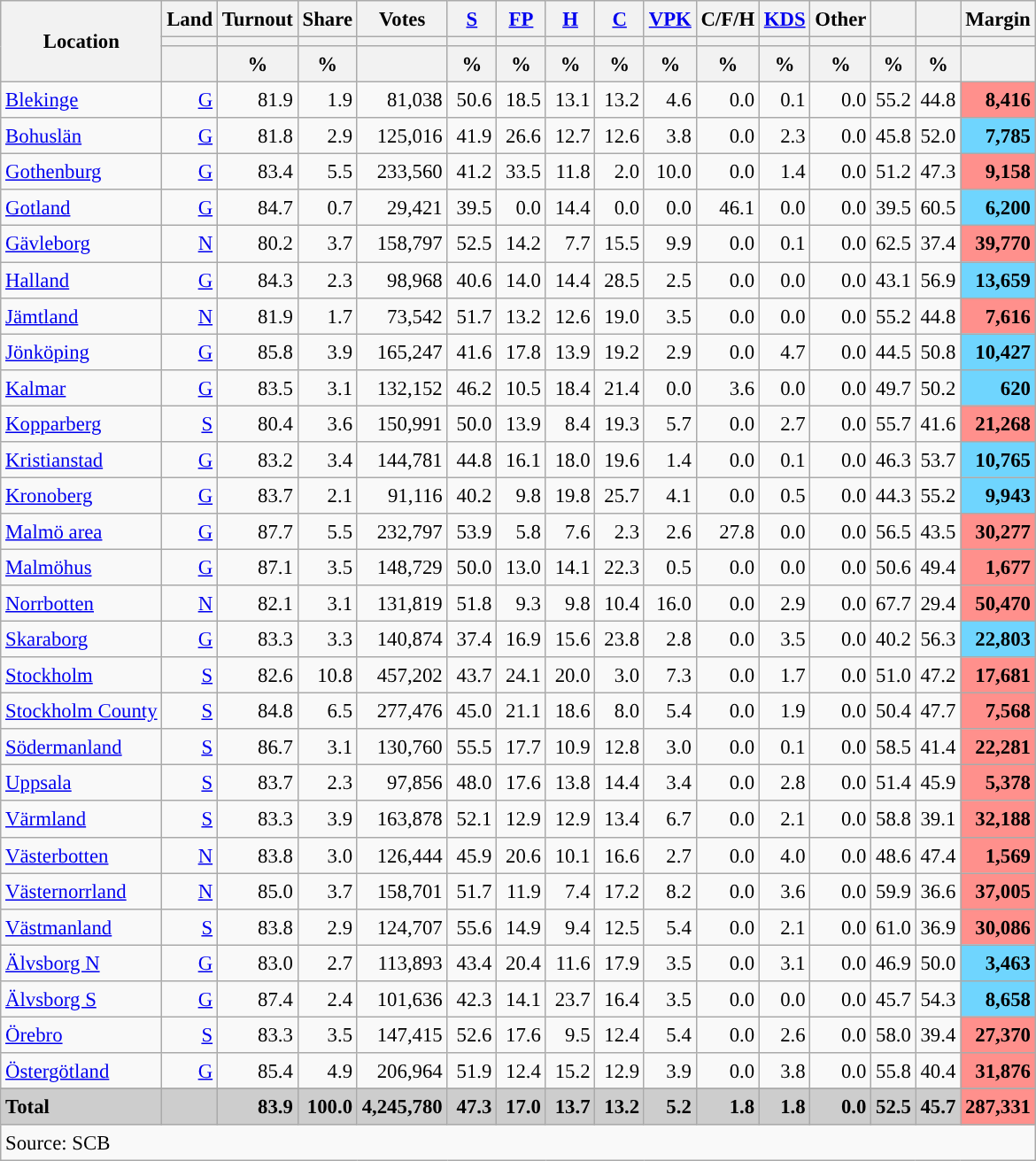<table class="wikitable sortable" style="text-align:right; font-size:95%; line-height:20px;">
<tr>
<th rowspan="3">Location</th>
<th>Land</th>
<th>Turnout</th>
<th>Share</th>
<th>Votes</th>
<th width="30px" class="unsortable"><a href='#'>S</a></th>
<th width="30px" class="unsortable"><a href='#'>FP</a></th>
<th width="30px" class="unsortable"><a href='#'>H</a></th>
<th width="30px" class="unsortable"><a href='#'>C</a></th>
<th width="30px" class="unsortable"><a href='#'>VPK</a></th>
<th width="30px" class="unsortable">C/F/H</th>
<th width="30px" class="unsortable"><a href='#'>KDS</a></th>
<th width="30px" class="unsortable">Other</th>
<th></th>
<th></th>
<th>Margin</th>
</tr>
<tr>
<th></th>
<th></th>
<th></th>
<th></th>
<th style="background:"></th>
<th style="background:"></th>
<th style="background:"></th>
<th style="background:"></th>
<th style="background:"></th>
<th style="background:"></th>
<th style="background:"></th>
<th style="background:"></th>
<th style="background:"></th>
<th style="background:"></th>
<th></th>
</tr>
<tr>
<th></th>
<th data-sort-type="number">%</th>
<th data-sort-type="number">%</th>
<th></th>
<th data-sort-type="number">%</th>
<th data-sort-type="number">%</th>
<th data-sort-type="number">%</th>
<th data-sort-type="number">%</th>
<th data-sort-type="number">%</th>
<th data-sort-type="number">%</th>
<th data-sort-type="number">%</th>
<th data-sort-type="number">%</th>
<th data-sort-type="number">%</th>
<th data-sort-type="number">%</th>
<th></th>
</tr>
<tr>
<td align=left><a href='#'>Blekinge</a></td>
<td><a href='#'>G</a></td>
<td>81.9</td>
<td>1.9</td>
<td>81,038</td>
<td>50.6</td>
<td>18.5</td>
<td>13.1</td>
<td>13.2</td>
<td>4.6</td>
<td>0.0</td>
<td>0.1</td>
<td>0.0</td>
<td>55.2</td>
<td>44.8</td>
<td bgcolor=#ff908c><strong>8,416</strong></td>
</tr>
<tr>
<td align=left><a href='#'>Bohuslän</a></td>
<td><a href='#'>G</a></td>
<td>81.8</td>
<td>2.9</td>
<td>125,016</td>
<td>41.9</td>
<td>26.6</td>
<td>12.7</td>
<td>12.6</td>
<td>3.8</td>
<td>0.0</td>
<td>2.3</td>
<td>0.0</td>
<td>45.8</td>
<td>52.0</td>
<td bgcolor=#6fd5fe><strong>7,785</strong></td>
</tr>
<tr>
<td align=left><a href='#'>Gothenburg</a></td>
<td><a href='#'>G</a></td>
<td>83.4</td>
<td>5.5</td>
<td>233,560</td>
<td>41.2</td>
<td>33.5</td>
<td>11.8</td>
<td>2.0</td>
<td>10.0</td>
<td>0.0</td>
<td>1.4</td>
<td>0.0</td>
<td>51.2</td>
<td>47.3</td>
<td bgcolor=#ff908c><strong>9,158</strong></td>
</tr>
<tr>
<td align=left><a href='#'>Gotland</a></td>
<td><a href='#'>G</a></td>
<td>84.7</td>
<td>0.7</td>
<td>29,421</td>
<td>39.5</td>
<td>0.0</td>
<td>14.4</td>
<td>0.0</td>
<td>0.0</td>
<td>46.1</td>
<td>0.0</td>
<td>0.0</td>
<td>39.5</td>
<td>60.5</td>
<td bgcolor=#6fd5fe><strong>6,200</strong></td>
</tr>
<tr>
<td align=left><a href='#'>Gävleborg</a></td>
<td><a href='#'>N</a></td>
<td>80.2</td>
<td>3.7</td>
<td>158,797</td>
<td>52.5</td>
<td>14.2</td>
<td>7.7</td>
<td>15.5</td>
<td>9.9</td>
<td>0.0</td>
<td>0.1</td>
<td>0.0</td>
<td>62.5</td>
<td>37.4</td>
<td bgcolor=#ff908c><strong>39,770</strong></td>
</tr>
<tr>
<td align=left><a href='#'>Halland</a></td>
<td><a href='#'>G</a></td>
<td>84.3</td>
<td>2.3</td>
<td>98,968</td>
<td>40.6</td>
<td>14.0</td>
<td>14.4</td>
<td>28.5</td>
<td>2.5</td>
<td>0.0</td>
<td>0.0</td>
<td>0.0</td>
<td>43.1</td>
<td>56.9</td>
<td bgcolor=#6fd5fe><strong>13,659</strong></td>
</tr>
<tr>
<td align=left><a href='#'>Jämtland</a></td>
<td><a href='#'>N</a></td>
<td>81.9</td>
<td>1.7</td>
<td>73,542</td>
<td>51.7</td>
<td>13.2</td>
<td>12.6</td>
<td>19.0</td>
<td>3.5</td>
<td>0.0</td>
<td>0.0</td>
<td>0.0</td>
<td>55.2</td>
<td>44.8</td>
<td bgcolor=#ff908c><strong>7,616</strong></td>
</tr>
<tr>
<td align=left><a href='#'>Jönköping</a></td>
<td><a href='#'>G</a></td>
<td>85.8</td>
<td>3.9</td>
<td>165,247</td>
<td>41.6</td>
<td>17.8</td>
<td>13.9</td>
<td>19.2</td>
<td>2.9</td>
<td>0.0</td>
<td>4.7</td>
<td>0.0</td>
<td>44.5</td>
<td>50.8</td>
<td bgcolor=#6fd5fe><strong>10,427</strong></td>
</tr>
<tr>
<td align=left><a href='#'>Kalmar</a></td>
<td><a href='#'>G</a></td>
<td>83.5</td>
<td>3.1</td>
<td>132,152</td>
<td>46.2</td>
<td>10.5</td>
<td>18.4</td>
<td>21.4</td>
<td>0.0</td>
<td>3.6</td>
<td>0.0</td>
<td>0.0</td>
<td>49.7</td>
<td>50.2</td>
<td bgcolor=#6fd5fe><strong>620</strong></td>
</tr>
<tr>
<td align=left><a href='#'>Kopparberg</a></td>
<td><a href='#'>S</a></td>
<td>80.4</td>
<td>3.6</td>
<td>150,991</td>
<td>50.0</td>
<td>13.9</td>
<td>8.4</td>
<td>19.3</td>
<td>5.7</td>
<td>0.0</td>
<td>2.7</td>
<td>0.0</td>
<td>55.7</td>
<td>41.6</td>
<td bgcolor=#ff908c><strong>21,268</strong></td>
</tr>
<tr>
<td align=left><a href='#'>Kristianstad</a></td>
<td><a href='#'>G</a></td>
<td>83.2</td>
<td>3.4</td>
<td>144,781</td>
<td>44.8</td>
<td>16.1</td>
<td>18.0</td>
<td>19.6</td>
<td>1.4</td>
<td>0.0</td>
<td>0.1</td>
<td>0.0</td>
<td>46.3</td>
<td>53.7</td>
<td bgcolor=#6fd5fe><strong>10,765</strong></td>
</tr>
<tr>
<td align=left><a href='#'>Kronoberg</a></td>
<td><a href='#'>G</a></td>
<td>83.7</td>
<td>2.1</td>
<td>91,116</td>
<td>40.2</td>
<td>9.8</td>
<td>19.8</td>
<td>25.7</td>
<td>4.1</td>
<td>0.0</td>
<td>0.5</td>
<td>0.0</td>
<td>44.3</td>
<td>55.2</td>
<td bgcolor=#6fd5fe><strong>9,943</strong></td>
</tr>
<tr>
<td align=left><a href='#'>Malmö area</a></td>
<td><a href='#'>G</a></td>
<td>87.7</td>
<td>5.5</td>
<td>232,797</td>
<td>53.9</td>
<td>5.8</td>
<td>7.6</td>
<td>2.3</td>
<td>2.6</td>
<td>27.8</td>
<td>0.0</td>
<td>0.0</td>
<td>56.5</td>
<td>43.5</td>
<td bgcolor=#ff908c><strong>30,277</strong></td>
</tr>
<tr>
<td align=left><a href='#'>Malmöhus</a></td>
<td><a href='#'>G</a></td>
<td>87.1</td>
<td>3.5</td>
<td>148,729</td>
<td>50.0</td>
<td>13.0</td>
<td>14.1</td>
<td>22.3</td>
<td>0.5</td>
<td>0.0</td>
<td>0.0</td>
<td>0.0</td>
<td>50.6</td>
<td>49.4</td>
<td bgcolor=#ff908c><strong>1,677</strong></td>
</tr>
<tr>
<td align=left><a href='#'>Norrbotten</a></td>
<td><a href='#'>N</a></td>
<td>82.1</td>
<td>3.1</td>
<td>131,819</td>
<td>51.8</td>
<td>9.3</td>
<td>9.8</td>
<td>10.4</td>
<td>16.0</td>
<td>0.0</td>
<td>2.9</td>
<td>0.0</td>
<td>67.7</td>
<td>29.4</td>
<td bgcolor=#ff908c><strong>50,470</strong></td>
</tr>
<tr>
<td align=left><a href='#'>Skaraborg</a></td>
<td><a href='#'>G</a></td>
<td>83.3</td>
<td>3.3</td>
<td>140,874</td>
<td>37.4</td>
<td>16.9</td>
<td>15.6</td>
<td>23.8</td>
<td>2.8</td>
<td>0.0</td>
<td>3.5</td>
<td>0.0</td>
<td>40.2</td>
<td>56.3</td>
<td bgcolor=#6fd5fe><strong>22,803</strong></td>
</tr>
<tr>
<td align=left><a href='#'>Stockholm</a></td>
<td><a href='#'>S</a></td>
<td>82.6</td>
<td>10.8</td>
<td>457,202</td>
<td>43.7</td>
<td>24.1</td>
<td>20.0</td>
<td>3.0</td>
<td>7.3</td>
<td>0.0</td>
<td>1.7</td>
<td>0.0</td>
<td>51.0</td>
<td>47.2</td>
<td bgcolor=#ff908c><strong>17,681</strong></td>
</tr>
<tr>
<td align=left><a href='#'>Stockholm County</a></td>
<td><a href='#'>S</a></td>
<td>84.8</td>
<td>6.5</td>
<td>277,476</td>
<td>45.0</td>
<td>21.1</td>
<td>18.6</td>
<td>8.0</td>
<td>5.4</td>
<td>0.0</td>
<td>1.9</td>
<td>0.0</td>
<td>50.4</td>
<td>47.7</td>
<td bgcolor=#ff908c><strong>7,568</strong></td>
</tr>
<tr>
<td align=left><a href='#'>Södermanland</a></td>
<td><a href='#'>S</a></td>
<td>86.7</td>
<td>3.1</td>
<td>130,760</td>
<td>55.5</td>
<td>17.7</td>
<td>10.9</td>
<td>12.8</td>
<td>3.0</td>
<td>0.0</td>
<td>0.1</td>
<td>0.0</td>
<td>58.5</td>
<td>41.4</td>
<td bgcolor=#ff908c><strong>22,281</strong></td>
</tr>
<tr>
<td align=left><a href='#'>Uppsala</a></td>
<td><a href='#'>S</a></td>
<td>83.7</td>
<td>2.3</td>
<td>97,856</td>
<td>48.0</td>
<td>17.6</td>
<td>13.8</td>
<td>14.4</td>
<td>3.4</td>
<td>0.0</td>
<td>2.8</td>
<td>0.0</td>
<td>51.4</td>
<td>45.9</td>
<td bgcolor=#ff908c><strong>5,378</strong></td>
</tr>
<tr>
<td align=left><a href='#'>Värmland</a></td>
<td><a href='#'>S</a></td>
<td>83.3</td>
<td>3.9</td>
<td>163,878</td>
<td>52.1</td>
<td>12.9</td>
<td>12.9</td>
<td>13.4</td>
<td>6.7</td>
<td>0.0</td>
<td>2.1</td>
<td>0.0</td>
<td>58.8</td>
<td>39.1</td>
<td bgcolor=#ff908c><strong>32,188</strong></td>
</tr>
<tr>
<td align=left><a href='#'>Västerbotten</a></td>
<td><a href='#'>N</a></td>
<td>83.8</td>
<td>3.0</td>
<td>126,444</td>
<td>45.9</td>
<td>20.6</td>
<td>10.1</td>
<td>16.6</td>
<td>2.7</td>
<td>0.0</td>
<td>4.0</td>
<td>0.0</td>
<td>48.6</td>
<td>47.4</td>
<td bgcolor=#ff908c><strong>1,569</strong></td>
</tr>
<tr>
<td align=left><a href='#'>Västernorrland</a></td>
<td><a href='#'>N</a></td>
<td>85.0</td>
<td>3.7</td>
<td>158,701</td>
<td>51.7</td>
<td>11.9</td>
<td>7.4</td>
<td>17.2</td>
<td>8.2</td>
<td>0.0</td>
<td>3.6</td>
<td>0.0</td>
<td>59.9</td>
<td>36.6</td>
<td bgcolor=#ff908c><strong>37,005</strong></td>
</tr>
<tr>
<td align=left><a href='#'>Västmanland</a></td>
<td><a href='#'>S</a></td>
<td>83.8</td>
<td>2.9</td>
<td>124,707</td>
<td>55.6</td>
<td>14.9</td>
<td>9.4</td>
<td>12.5</td>
<td>5.4</td>
<td>0.0</td>
<td>2.1</td>
<td>0.0</td>
<td>61.0</td>
<td>36.9</td>
<td bgcolor=#ff908c><strong>30,086</strong></td>
</tr>
<tr>
<td align=left><a href='#'>Älvsborg N</a></td>
<td><a href='#'>G</a></td>
<td>83.0</td>
<td>2.7</td>
<td>113,893</td>
<td>43.4</td>
<td>20.4</td>
<td>11.6</td>
<td>17.9</td>
<td>3.5</td>
<td>0.0</td>
<td>3.1</td>
<td>0.0</td>
<td>46.9</td>
<td>50.0</td>
<td bgcolor=#6fd5fe><strong>3,463</strong></td>
</tr>
<tr>
<td align=left><a href='#'>Älvsborg S</a></td>
<td><a href='#'>G</a></td>
<td>87.4</td>
<td>2.4</td>
<td>101,636</td>
<td>42.3</td>
<td>14.1</td>
<td>23.7</td>
<td>16.4</td>
<td>3.5</td>
<td>0.0</td>
<td>0.0</td>
<td>0.0</td>
<td>45.7</td>
<td>54.3</td>
<td bgcolor=#6fd5fe><strong>8,658</strong></td>
</tr>
<tr>
<td align=left><a href='#'>Örebro</a></td>
<td><a href='#'>S</a></td>
<td>83.3</td>
<td>3.5</td>
<td>147,415</td>
<td>52.6</td>
<td>17.6</td>
<td>9.5</td>
<td>12.4</td>
<td>5.4</td>
<td>0.0</td>
<td>2.6</td>
<td>0.0</td>
<td>58.0</td>
<td>39.4</td>
<td bgcolor=#ff908c><strong>27,370</strong></td>
</tr>
<tr>
<td align=left><a href='#'>Östergötland</a></td>
<td><a href='#'>G</a></td>
<td>85.4</td>
<td>4.9</td>
<td>206,964</td>
<td>51.9</td>
<td>12.4</td>
<td>15.2</td>
<td>12.9</td>
<td>3.9</td>
<td>0.0</td>
<td>3.8</td>
<td>0.0</td>
<td>55.8</td>
<td>40.4</td>
<td bgcolor=#ff908c><strong>31,876</strong></td>
</tr>
<tr>
</tr>
<tr style="background:#CDCDCD;">
<td align=left><strong>Total</strong></td>
<td></td>
<td><strong>83.9</strong></td>
<td><strong>100.0</strong></td>
<td><strong>4,245,780</strong></td>
<td><strong>47.3</strong></td>
<td><strong>17.0</strong></td>
<td><strong>13.7</strong></td>
<td><strong>13.2</strong></td>
<td><strong>5.2</strong></td>
<td><strong>1.8</strong></td>
<td><strong>1.8</strong></td>
<td><strong>0.0</strong></td>
<td><strong>52.5</strong></td>
<td><strong>45.7</strong></td>
<td bgcolor=#ff908c><strong>287,331</strong></td>
</tr>
<tr>
<td align=left colspan=16>Source: SCB </td>
</tr>
</table>
